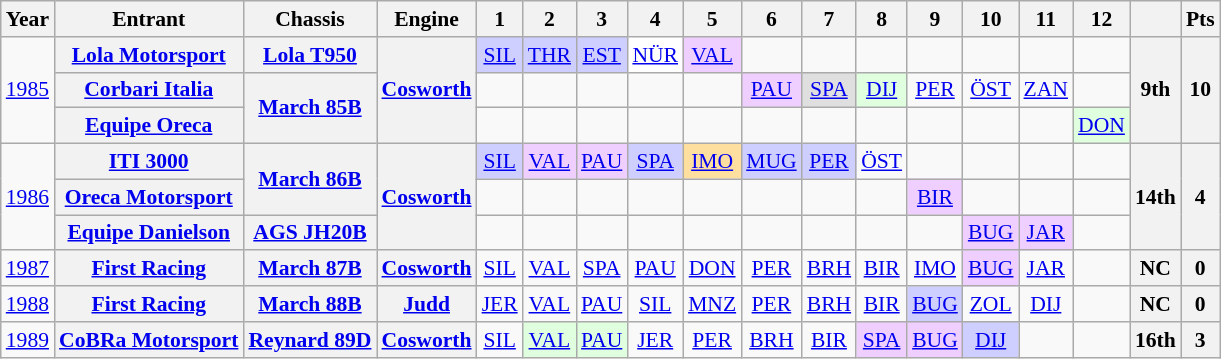<table class="wikitable" style="text-align:center; font-size:90%">
<tr>
<th>Year</th>
<th>Entrant</th>
<th>Chassis</th>
<th>Engine</th>
<th>1</th>
<th>2</th>
<th>3</th>
<th>4</th>
<th>5</th>
<th>6</th>
<th>7</th>
<th>8</th>
<th>9</th>
<th>10</th>
<th>11</th>
<th>12</th>
<th></th>
<th>Pts</th>
</tr>
<tr>
<td rowspan=3><a href='#'>1985</a></td>
<th><a href='#'>Lola Motorsport</a></th>
<th><a href='#'>Lola T950</a></th>
<th rowspan=3><a href='#'>Cosworth</a></th>
<td style="background:#CFCFFF;"><a href='#'>SIL</a><br></td>
<td style="background:#CFCFFF;"><a href='#'>THR</a><br></td>
<td style="background:#CFCFFF;"><a href='#'>EST</a><br></td>
<td style="background:#FFFFFF;"><a href='#'>NÜR</a><br></td>
<td style="background:#EFCFFF;"><a href='#'>VAL</a><br></td>
<td></td>
<td></td>
<td></td>
<td></td>
<td></td>
<td></td>
<td></td>
<th rowspan=3>9th</th>
<th rowspan=3>10</th>
</tr>
<tr>
<th><a href='#'>Corbari Italia</a></th>
<th rowspan=2><a href='#'>March 85B</a></th>
<td></td>
<td></td>
<td></td>
<td></td>
<td></td>
<td style="background:#EFCFFF;"><a href='#'>PAU</a><br></td>
<td style="background:#DFDFDF;"><a href='#'>SPA</a><br></td>
<td style="background:#DFFFDF;"><a href='#'>DIJ</a><br></td>
<td><a href='#'>PER</a></td>
<td><a href='#'>ÖST</a></td>
<td><a href='#'>ZAN</a></td>
<td></td>
</tr>
<tr>
<th><a href='#'>Equipe Oreca</a></th>
<td></td>
<td></td>
<td></td>
<td></td>
<td></td>
<td></td>
<td></td>
<td></td>
<td></td>
<td></td>
<td></td>
<td style="background:#DFFFDF;"><a href='#'>DON</a><br></td>
</tr>
<tr>
<td rowspan=3><a href='#'>1986</a></td>
<th><a href='#'>ITI 3000</a></th>
<th rowspan=2><a href='#'>March 86B</a></th>
<th rowspan=3><a href='#'>Cosworth</a></th>
<td style="background:#CFCFFF;"><a href='#'>SIL</a><br></td>
<td style="background:#EFCFFF;"><a href='#'>VAL</a><br></td>
<td style="background:#EFCFFF;"><a href='#'>PAU</a><br></td>
<td style="background:#CFCFFF;"><a href='#'>SPA</a><br></td>
<td style="background:#FFDF9F;"><a href='#'>IMO</a><br></td>
<td style="background:#CFCFFF;"><a href='#'>MUG</a><br></td>
<td style="background:#CFCFFF;"><a href='#'>PER</a><br></td>
<td><a href='#'>ÖST</a></td>
<td></td>
<td></td>
<td></td>
<td></td>
<th rowspan=3>14th</th>
<th rowspan=3>4</th>
</tr>
<tr>
<th><a href='#'>Oreca Motorsport</a></th>
<td></td>
<td></td>
<td></td>
<td></td>
<td></td>
<td></td>
<td></td>
<td></td>
<td style="background:#EFCFFF;"><a href='#'>BIR</a><br></td>
<td></td>
<td></td>
<td></td>
</tr>
<tr>
<th><a href='#'>Equipe Danielson</a></th>
<th><a href='#'>AGS JH20B</a></th>
<td></td>
<td></td>
<td></td>
<td></td>
<td></td>
<td></td>
<td></td>
<td></td>
<td></td>
<td style="background:#EFCFFF;"><a href='#'>BUG</a><br></td>
<td style="background:#EFCFFF;"><a href='#'>JAR</a><br></td>
<td></td>
</tr>
<tr>
<td><a href='#'>1987</a></td>
<th><a href='#'>First Racing</a></th>
<th><a href='#'>March 87B</a></th>
<th><a href='#'>Cosworth</a></th>
<td><a href='#'>SIL</a></td>
<td><a href='#'>VAL</a></td>
<td><a href='#'>SPA</a></td>
<td><a href='#'>PAU</a></td>
<td><a href='#'>DON</a></td>
<td><a href='#'>PER</a></td>
<td><a href='#'>BRH</a></td>
<td><a href='#'>BIR</a></td>
<td><a href='#'>IMO</a></td>
<td style="background:#EFCFFF;"><a href='#'>BUG</a><br></td>
<td><a href='#'>JAR</a></td>
<td></td>
<th>NC</th>
<th>0</th>
</tr>
<tr>
<td><a href='#'>1988</a></td>
<th><a href='#'>First Racing</a></th>
<th><a href='#'>March 88B</a></th>
<th><a href='#'>Judd</a></th>
<td><a href='#'>JER</a></td>
<td><a href='#'>VAL</a></td>
<td><a href='#'>PAU</a></td>
<td><a href='#'>SIL</a></td>
<td><a href='#'>MNZ</a></td>
<td><a href='#'>PER</a></td>
<td><a href='#'>BRH</a></td>
<td><a href='#'>BIR</a></td>
<td style="background:#CFCFFF;"><a href='#'>BUG</a><br></td>
<td><a href='#'>ZOL</a></td>
<td><a href='#'>DIJ</a></td>
<td></td>
<th>NC</th>
<th>0</th>
</tr>
<tr>
<td><a href='#'>1989</a></td>
<th><a href='#'>CoBRa Motorsport</a></th>
<th><a href='#'>Reynard 89D</a></th>
<th><a href='#'>Cosworth</a></th>
<td><a href='#'>SIL</a></td>
<td style="background:#DFFFDF;"><a href='#'>VAL</a><br></td>
<td style="background:#DFFFDF;"><a href='#'>PAU</a><br></td>
<td><a href='#'>JER</a></td>
<td><a href='#'>PER</a></td>
<td><a href='#'>BRH</a></td>
<td><a href='#'>BIR</a></td>
<td style="background:#EFCFFF;"><a href='#'>SPA</a><br></td>
<td style="background:#EFCFFF;"><a href='#'>BUG</a><br></td>
<td style="background:#CFCFFF;"><a href='#'>DIJ</a><br></td>
<td></td>
<td></td>
<th>16th</th>
<th>3</th>
</tr>
</table>
